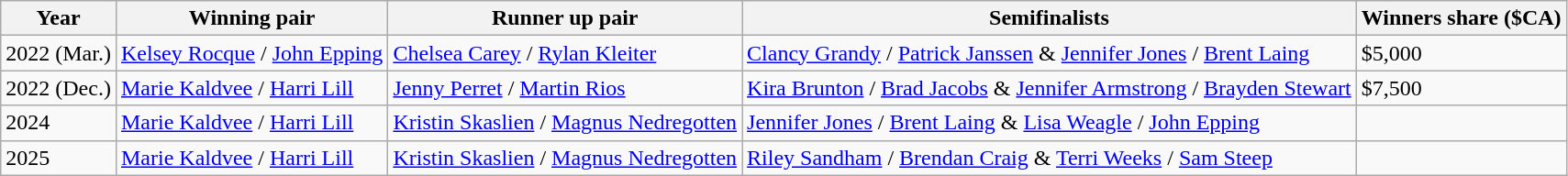<table class="wikitable">
<tr>
<th scope="col">Year</th>
<th scope="col">Winning pair</th>
<th scope="col">Runner up pair</th>
<th scope="col">Semifinalists</th>
<th scope="col">Winners share ($CA)</th>
</tr>
<tr>
<td>2022 (Mar.)</td>
<td> <a href='#'>Kelsey Rocque</a> /  <a href='#'>John Epping</a></td>
<td> <a href='#'>Chelsea Carey</a> /  <a href='#'>Rylan Kleiter</a></td>
<td> <a href='#'>Clancy Grandy</a> / <a href='#'>Patrick Janssen</a> &  <a href='#'>Jennifer Jones</a> / <a href='#'>Brent Laing</a></td>
<td>$5,000</td>
</tr>
<tr>
<td>2022 (Dec.)</td>
<td> <a href='#'>Marie Kaldvee</a> / <a href='#'>Harri Lill</a></td>
<td> <a href='#'>Jenny Perret</a> / <a href='#'>Martin Rios</a></td>
<td> <a href='#'>Kira Brunton</a> / <a href='#'>Brad Jacobs</a> &  <a href='#'>Jennifer Armstrong</a> / <a href='#'>Brayden Stewart</a></td>
<td>$7,500</td>
</tr>
<tr>
<td>2024</td>
<td> <a href='#'>Marie Kaldvee</a> / <a href='#'>Harri Lill</a></td>
<td> <a href='#'>Kristin Skaslien</a> / <a href='#'>Magnus Nedregotten</a></td>
<td> <a href='#'>Jennifer Jones</a> / <a href='#'>Brent Laing</a> &  <a href='#'>Lisa Weagle</a> / <a href='#'>John Epping</a></td>
<td></td>
</tr>
<tr>
<td>2025</td>
<td> <a href='#'>Marie Kaldvee</a> / <a href='#'>Harri Lill</a></td>
<td> <a href='#'>Kristin Skaslien</a> / <a href='#'>Magnus Nedregotten</a></td>
<td> <a href='#'>Riley Sandham</a> / <a href='#'>Brendan Craig</a> &  <a href='#'>Terri Weeks</a> / <a href='#'>Sam Steep</a></td>
<td></td>
</tr>
</table>
